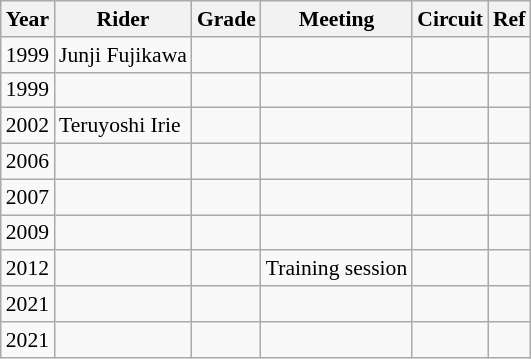<table class="wikitable sortable" border="1" style="font-size: 90%">
<tr>
<th>Year</th>
<th>Rider</th>
<th>Grade</th>
<th>Meeting</th>
<th>Circuit</th>
<th>Ref</th>
</tr>
<tr>
<td>1999</td>
<td>Junji Fujikawa</td>
<td></td>
<td></td>
<td></td>
<td></td>
</tr>
<tr>
<td>1999</td>
<td></td>
<td></td>
<td></td>
<td></td>
<td></td>
</tr>
<tr>
<td>2002</td>
<td>Teruyoshi Irie</td>
<td></td>
<td></td>
<td></td>
<td></td>
</tr>
<tr>
<td>2006</td>
<td></td>
<td></td>
<td></td>
<td></td>
<td></td>
</tr>
<tr>
<td>2007</td>
<td></td>
<td></td>
<td></td>
<td></td>
<td></td>
</tr>
<tr>
<td>2009</td>
<td></td>
<td></td>
<td></td>
<td></td>
<td></td>
</tr>
<tr>
<td>2012</td>
<td></td>
<td></td>
<td>Training session</td>
<td></td>
<td></td>
</tr>
<tr>
<td>2021</td>
<td></td>
<td></td>
<td></td>
<td></td>
<td></td>
</tr>
<tr>
<td>2021</td>
<td></td>
<td></td>
<td></td>
<td></td>
<td></td>
</tr>
</table>
